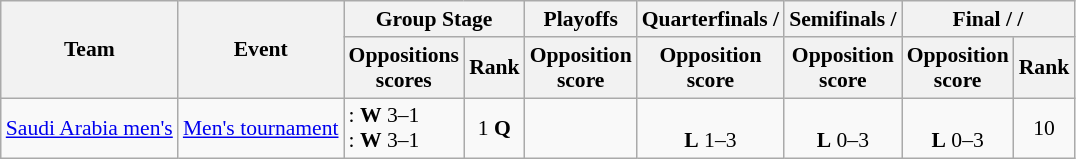<table class=wikitable style="font-size:90%; text-align:center;">
<tr>
<th rowspan=2>Team</th>
<th rowspan=2>Event</th>
<th colspan=2>Group Stage</th>
<th>Playoffs</th>
<th>Quarterfinals / </th>
<th>Semifinals / </th>
<th colspan=2>Final /  / </th>
</tr>
<tr>
<th>Oppositions<br> scores</th>
<th>Rank</th>
<th>Opposition<br> score</th>
<th>Opposition<br> score</th>
<th>Opposition<br> score</th>
<th>Opposition<br> score</th>
<th>Rank</th>
</tr>
<tr>
<td align=left><a href='#'>Saudi Arabia men's</a></td>
<td align=left><a href='#'>Men's tournament</a></td>
<td align=left>: <strong>W</strong> 3–1<br>: <strong>W</strong> 3–1</td>
<td>1 <strong>Q</strong></td>
<td></td>
<td><br><strong>L</strong> 1–3</td>
<td><br><strong>L</strong> 0–3</td>
<td><br><strong>L</strong> 0–3</td>
<td>10</td>
</tr>
</table>
